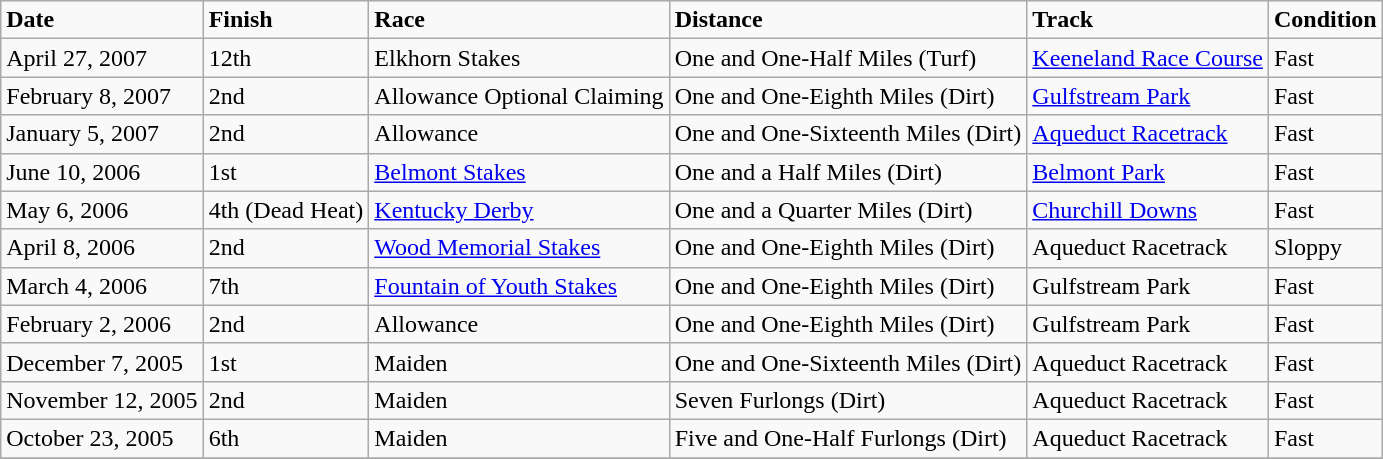<table class="wikitable">
<tr>
<td><strong>Date</strong></td>
<td><strong>Finish</strong></td>
<td><strong>Race</strong></td>
<td><strong>Distance</strong></td>
<td><strong>Track</strong></td>
<td><strong>Condition</strong></td>
</tr>
<tr>
<td>April 27, 2007</td>
<td>12th</td>
<td>Elkhorn Stakes</td>
<td>One and One-Half Miles (Turf)</td>
<td><a href='#'>Keeneland Race Course</a></td>
<td>Fast</td>
</tr>
<tr>
<td>February 8, 2007</td>
<td>2nd</td>
<td>Allowance Optional Claiming</td>
<td>One and One-Eighth Miles (Dirt)</td>
<td><a href='#'>Gulfstream Park</a></td>
<td>Fast</td>
</tr>
<tr>
<td>January 5, 2007</td>
<td>2nd</td>
<td>Allowance</td>
<td>One and One-Sixteenth Miles (Dirt)</td>
<td><a href='#'>Aqueduct Racetrack</a></td>
<td>Fast</td>
</tr>
<tr>
<td>June 10, 2006</td>
<td>1st</td>
<td><a href='#'>Belmont Stakes</a></td>
<td>One and a Half Miles (Dirt)</td>
<td><a href='#'>Belmont Park</a></td>
<td>Fast</td>
</tr>
<tr>
<td>May 6, 2006</td>
<td>4th (Dead Heat)</td>
<td><a href='#'>Kentucky Derby</a></td>
<td>One and a Quarter Miles (Dirt)</td>
<td><a href='#'>Churchill Downs</a></td>
<td>Fast</td>
</tr>
<tr>
<td>April 8, 2006</td>
<td>2nd</td>
<td><a href='#'>Wood Memorial Stakes</a></td>
<td>One and One-Eighth Miles (Dirt)</td>
<td>Aqueduct Racetrack</td>
<td>Sloppy</td>
</tr>
<tr>
<td>March 4, 2006</td>
<td>7th</td>
<td><a href='#'>Fountain of Youth Stakes</a></td>
<td>One and One-Eighth Miles (Dirt)</td>
<td>Gulfstream Park</td>
<td>Fast</td>
</tr>
<tr>
<td>February 2, 2006</td>
<td>2nd</td>
<td>Allowance</td>
<td>One and One-Eighth Miles (Dirt)</td>
<td>Gulfstream Park</td>
<td>Fast</td>
</tr>
<tr>
<td>December 7, 2005</td>
<td>1st</td>
<td>Maiden</td>
<td>One and One-Sixteenth Miles (Dirt)</td>
<td>Aqueduct Racetrack</td>
<td>Fast</td>
</tr>
<tr>
<td>November 12, 2005</td>
<td>2nd</td>
<td>Maiden</td>
<td>Seven Furlongs (Dirt)</td>
<td>Aqueduct Racetrack</td>
<td>Fast</td>
</tr>
<tr>
<td>October 23, 2005</td>
<td>6th</td>
<td>Maiden</td>
<td>Five and One-Half Furlongs (Dirt)</td>
<td>Aqueduct Racetrack</td>
<td>Fast</td>
</tr>
<tr>
</tr>
</table>
